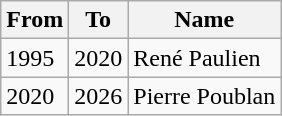<table class="wikitable">
<tr>
<th>From</th>
<th>To</th>
<th>Name</th>
</tr>
<tr>
<td>1995</td>
<td>2020</td>
<td>René Paulien</td>
</tr>
<tr>
<td>2020</td>
<td>2026</td>
<td>Pierre Poublan</td>
</tr>
</table>
